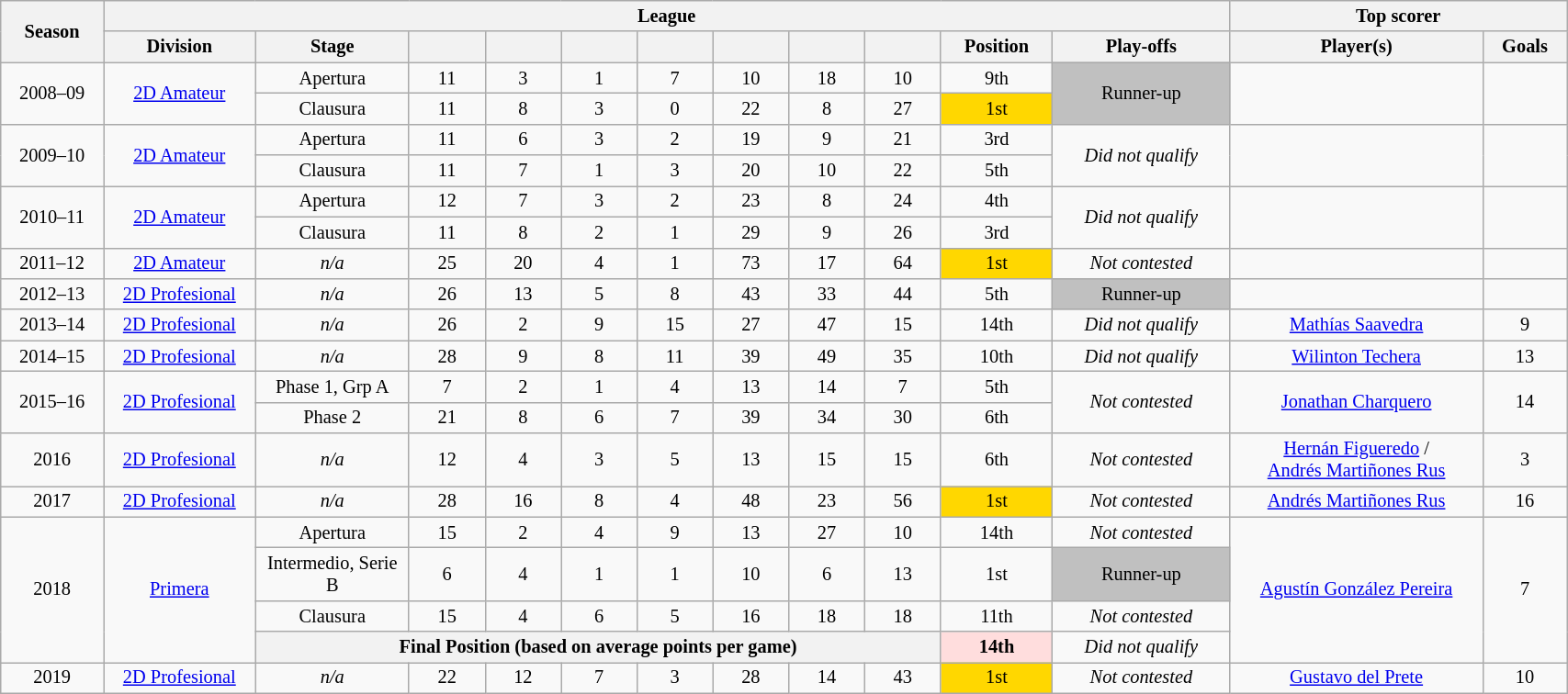<table class="wikitable" style="text-align:center; font-size:85%;width:90%; text-align:center">
<tr>
<th rowspan=2 width=4%>Season</th>
<th colspan=11>League</th>
<th colspan=2>Top scorer</th>
</tr>
<tr>
<th width=6%>Division</th>
<th width=6%>Stage</th>
<th width=3%></th>
<th width=3%></th>
<th width=3%></th>
<th width=3%></th>
<th width=3%></th>
<th width=3%></th>
<th width=3%></th>
<th width=4%>Position</th>
<th width=7%>Play-offs</th>
<th width=10%>Player(s)</th>
<th width=3%>Goals</th>
</tr>
<tr>
<td rowspan="2">2008–09</td>
<td rowspan="2"><a href='#'>2D Amateur</a></td>
<td>Apertura</td>
<td>11</td>
<td>3</td>
<td>1</td>
<td>7</td>
<td>10</td>
<td>18</td>
<td>10</td>
<td>9th</td>
<td rowspan="2" style="background:silver;">Runner-up</td>
<td rowspan="2"></td>
<td rowspan="2"></td>
</tr>
<tr>
<td>Clausura</td>
<td>11</td>
<td>8</td>
<td>3</td>
<td>0</td>
<td>22</td>
<td>8</td>
<td>27</td>
<td style="background:gold;">1st</td>
</tr>
<tr>
<td rowspan="2">2009–10</td>
<td rowspan="2"><a href='#'>2D Amateur</a></td>
<td>Apertura</td>
<td>11</td>
<td>6</td>
<td>3</td>
<td>2</td>
<td>19</td>
<td>9</td>
<td>21</td>
<td>3rd</td>
<td rowspan="2"><em>Did not qualify</em></td>
<td rowspan="2"></td>
<td rowspan="2"></td>
</tr>
<tr>
<td>Clausura</td>
<td>11</td>
<td>7</td>
<td>1</td>
<td>3</td>
<td>20</td>
<td>10</td>
<td>22</td>
<td>5th</td>
</tr>
<tr>
<td rowspan="2">2010–11</td>
<td rowspan="2"><a href='#'>2D Amateur</a></td>
<td>Apertura</td>
<td>12</td>
<td>7</td>
<td>3</td>
<td>2</td>
<td>23</td>
<td>8</td>
<td>24</td>
<td>4th</td>
<td rowspan="2"><em>Did not qualify</em></td>
<td rowspan="2"></td>
<td rowspan="2"></td>
</tr>
<tr>
<td>Clausura</td>
<td>11</td>
<td>8</td>
<td>2</td>
<td>1</td>
<td>29</td>
<td>9</td>
<td>26</td>
<td>3rd</td>
</tr>
<tr>
<td>2011–12</td>
<td><a href='#'>2D Amateur</a></td>
<td><em>n/a</em></td>
<td>25</td>
<td>20</td>
<td>4</td>
<td>1</td>
<td>73</td>
<td>17</td>
<td>64</td>
<td style="background:gold;">1st</td>
<td><em>Not contested</em></td>
<td></td>
<td></td>
</tr>
<tr>
<td>2012–13</td>
<td><a href='#'>2D Profesional</a></td>
<td><em>n/a</em></td>
<td>26</td>
<td>13</td>
<td>5</td>
<td>8</td>
<td>43</td>
<td>33</td>
<td>44</td>
<td>5th</td>
<td style="background:silver;">Runner-up</td>
<td></td>
<td></td>
</tr>
<tr>
<td>2013–14</td>
<td><a href='#'>2D Profesional</a></td>
<td><em>n/a</em></td>
<td>26</td>
<td>2</td>
<td>9</td>
<td>15</td>
<td>27</td>
<td>47</td>
<td>15</td>
<td>14th</td>
<td><em>Did not qualify</em></td>
<td><a href='#'>Mathías Saavedra</a></td>
<td>9</td>
</tr>
<tr>
<td>2014–15</td>
<td><a href='#'>2D Profesional</a></td>
<td><em>n/a</em></td>
<td>28</td>
<td>9</td>
<td>8</td>
<td>11</td>
<td>39</td>
<td>49</td>
<td>35</td>
<td>10th</td>
<td><em>Did not qualify</em></td>
<td><a href='#'>Wilinton Techera</a></td>
<td>13</td>
</tr>
<tr>
<td rowspan="2">2015–16</td>
<td rowspan="2"><a href='#'>2D Profesional</a></td>
<td>Phase 1, Grp A</td>
<td>7</td>
<td>2</td>
<td>1</td>
<td>4</td>
<td>13</td>
<td>14</td>
<td>7</td>
<td>5th</td>
<td rowspan="2"><em>Not contested</em></td>
<td rowspan="2"><a href='#'>Jonathan Charquero</a></td>
<td rowspan="2">14</td>
</tr>
<tr>
<td>Phase 2</td>
<td>21</td>
<td>8</td>
<td>6</td>
<td>7</td>
<td>39</td>
<td>34</td>
<td>30</td>
<td>6th</td>
</tr>
<tr>
<td>2016</td>
<td><a href='#'>2D Profesional</a></td>
<td><em>n/a</em></td>
<td>12</td>
<td>4</td>
<td>3</td>
<td>5</td>
<td>13</td>
<td>15</td>
<td>15</td>
<td>6th</td>
<td><em>Not contested</em></td>
<td><a href='#'>Hernán Figueredo</a> /<br><a href='#'>Andrés Martiñones Rus</a></td>
<td>3</td>
</tr>
<tr>
<td>2017</td>
<td><a href='#'>2D Profesional</a></td>
<td><em>n/a</em></td>
<td>28</td>
<td>16</td>
<td>8</td>
<td>4</td>
<td>48</td>
<td>23</td>
<td>56</td>
<td style="background:gold;">1st</td>
<td><em>Not contested</em></td>
<td><a href='#'>Andrés Martiñones Rus</a></td>
<td>16</td>
</tr>
<tr>
<td rowspan="4">2018</td>
<td rowspan="4"><a href='#'>Primera</a></td>
<td>Apertura</td>
<td>15</td>
<td>2</td>
<td>4</td>
<td>9</td>
<td>13</td>
<td>27</td>
<td>10</td>
<td>14th</td>
<td><em>Not contested</em></td>
<td rowspan="4"><a href='#'>Agustín González Pereira</a></td>
<td rowspan="4">7</td>
</tr>
<tr>
<td>Intermedio, Serie B</td>
<td>6</td>
<td>4</td>
<td>1</td>
<td>1</td>
<td>10</td>
<td>6</td>
<td>13</td>
<td>1st</td>
<td style="background:silver;">Runner-up</td>
</tr>
<tr>
<td>Clausura</td>
<td>15</td>
<td>4</td>
<td>6</td>
<td>5</td>
<td>16</td>
<td>18</td>
<td>18</td>
<td>11th</td>
<td><em>Not contested</em></td>
</tr>
<tr>
<th colspan="8">Final Position (based on average points per game)</th>
<th style="background:#fdd;">14th</th>
<td><em>Did not qualify</em></td>
</tr>
<tr>
<td>2019</td>
<td><a href='#'>2D Profesional</a></td>
<td><em>n/a</em></td>
<td>22</td>
<td>12</td>
<td>7</td>
<td>3</td>
<td>28</td>
<td>14</td>
<td>43</td>
<td style="background:gold;">1st</td>
<td><em>Not contested</em></td>
<td><a href='#'>Gustavo del Prete</a></td>
<td>10</td>
</tr>
</table>
